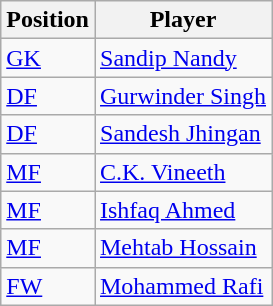<table class="wikitable sortable">
<tr>
<th>Position</th>
<th>Player</th>
</tr>
<tr>
<td><a href='#'>GK</a></td>
<td> <a href='#'>Sandip Nandy</a></td>
</tr>
<tr>
<td><a href='#'>DF</a></td>
<td> <a href='#'>Gurwinder Singh</a></td>
</tr>
<tr>
<td><a href='#'>DF</a></td>
<td> <a href='#'>Sandesh Jhingan</a></td>
</tr>
<tr>
<td><a href='#'>MF</a></td>
<td> <a href='#'>C.K. Vineeth</a></td>
</tr>
<tr>
<td><a href='#'>MF</a></td>
<td> <a href='#'>Ishfaq Ahmed</a></td>
</tr>
<tr>
<td><a href='#'>MF</a></td>
<td> <a href='#'>Mehtab Hossain</a></td>
</tr>
<tr>
<td><a href='#'>FW</a></td>
<td> <a href='#'>Mohammed Rafi</a></td>
</tr>
</table>
